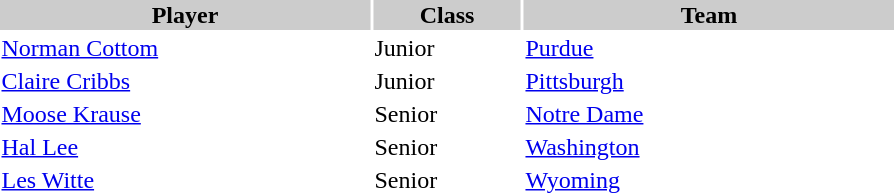<table style="width:600px" "border:'1' 'solid' 'gray'">
<tr>
<th style="background:#CCCCCC;width:40%">Player</th>
<th style="background:#CCCCCC;width:16%">Class</th>
<th style="background:#CCCCCC;width:40%">Team</th>
</tr>
<tr>
<td><a href='#'>Norman Cottom</a></td>
<td>Junior</td>
<td><a href='#'>Purdue</a></td>
</tr>
<tr>
<td><a href='#'>Claire Cribbs</a></td>
<td>Junior</td>
<td><a href='#'>Pittsburgh</a></td>
</tr>
<tr>
<td><a href='#'>Moose Krause</a></td>
<td>Senior</td>
<td><a href='#'>Notre Dame</a></td>
</tr>
<tr>
<td><a href='#'>Hal Lee</a></td>
<td>Senior</td>
<td><a href='#'>Washington</a></td>
</tr>
<tr>
<td><a href='#'>Les Witte</a></td>
<td>Senior</td>
<td><a href='#'>Wyoming</a></td>
</tr>
</table>
